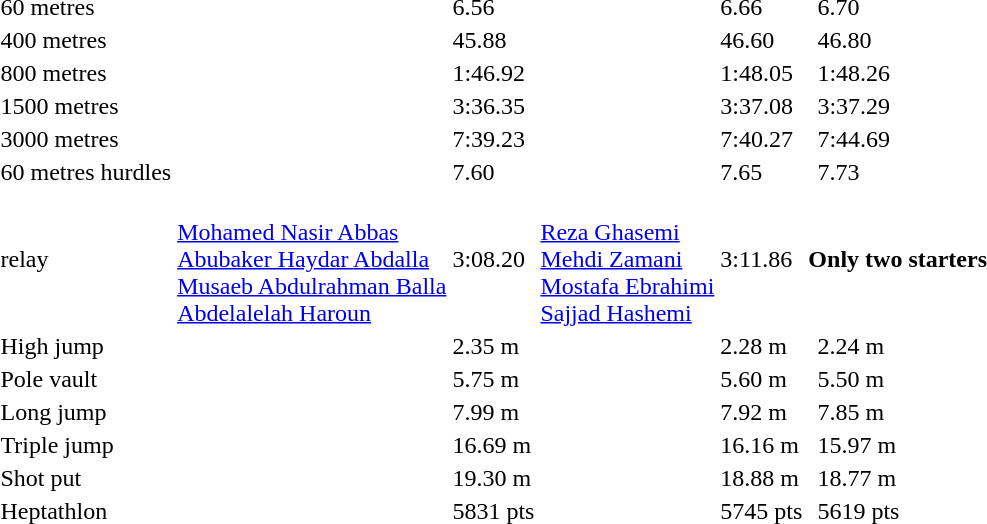<table>
<tr>
<td>60 metres</td>
<td></td>
<td>6.56 </td>
<td></td>
<td>6.66</td>
<td></td>
<td>6.70</td>
</tr>
<tr>
<td>400 metres</td>
<td></td>
<td>45.88 </td>
<td></td>
<td>46.60</td>
<td></td>
<td>46.80</td>
</tr>
<tr>
<td>800 metres</td>
<td></td>
<td>1:46.92 </td>
<td></td>
<td>1:48.05</td>
<td></td>
<td>1:48.26</td>
</tr>
<tr>
<td>1500 metres</td>
<td></td>
<td>3:36.35 </td>
<td></td>
<td>3:37.08</td>
<td></td>
<td>3:37.29</td>
</tr>
<tr>
<td>3000 metres</td>
<td></td>
<td>7:39.23 </td>
<td></td>
<td>7:40.27</td>
<td></td>
<td>7:44.69</td>
</tr>
<tr>
<td>60 metres hurdles</td>
<td></td>
<td>7.60  </td>
<td></td>
<td>7.65</td>
<td></td>
<td>7.73</td>
</tr>
<tr>
<td> relay</td>
<td><br><a href='#'>Mohamed Nasir Abbas</a><br><a href='#'>Abubaker Haydar Abdalla</a><br><a href='#'>Musaeb Abdulrahman Balla</a><br><a href='#'>Abdelalelah Haroun</a></td>
<td>3:08.20 </td>
<td><br><a href='#'>Reza Ghasemi</a><br><a href='#'>Mehdi Zamani</a><br><a href='#'>Mostafa Ebrahimi</a><br><a href='#'>Sajjad Hashemi</a></td>
<td>3:11.86</td>
<th colspan=2>Only two starters</th>
</tr>
<tr>
<td>High jump</td>
<td></td>
<td>2.35 m</td>
<td></td>
<td>2.28 m</td>
<td></td>
<td>2.24 m </td>
</tr>
<tr>
<td>Pole vault</td>
<td></td>
<td>5.75 m </td>
<td></td>
<td>5.60 m</td>
<td></td>
<td>5.50 m</td>
</tr>
<tr>
<td>Long jump</td>
<td></td>
<td>7.99 m</td>
<td></td>
<td>7.92 m</td>
<td></td>
<td>7.85 m</td>
</tr>
<tr>
<td>Triple jump</td>
<td></td>
<td>16.69 m</td>
<td></td>
<td>16.16 m</td>
<td></td>
<td>15.97 m</td>
</tr>
<tr>
<td>Shot put</td>
<td></td>
<td>19.30 m</td>
<td></td>
<td>18.88 m</td>
<td></td>
<td>18.77 m</td>
</tr>
<tr>
<td>Heptathlon</td>
<td></td>
<td>5831 pts </td>
<td></td>
<td>5745 pts</td>
<td></td>
<td>5619 pts</td>
</tr>
</table>
